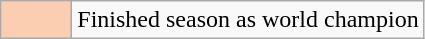<table class="wikitable">
<tr>
<td width=40px align=center style="background-color:#FBCEB1"></td>
<td>Finished season as world champion</td>
</tr>
</table>
